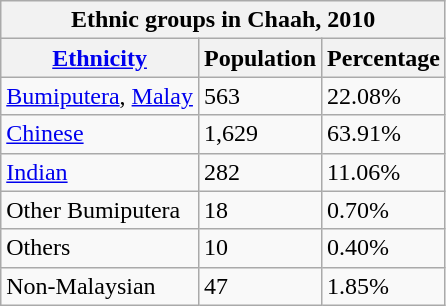<table class="wikitable"2549>
<tr>
<th style="text-align:center;" colspan=3>Ethnic groups in Chaah, 2010</th>
</tr>
<tr>
<th><a href='#'>Ethnicity</a></th>
<th>Population</th>
<th>Percentage</th>
</tr>
<tr>
<td><a href='#'>Bumiputera</a>, <a href='#'>Malay</a></td>
<td>563</td>
<td>22.08%</td>
</tr>
<tr>
<td><a href='#'>Chinese</a></td>
<td>1,629</td>
<td>63.91%</td>
</tr>
<tr>
<td><a href='#'>Indian</a></td>
<td>282</td>
<td>11.06%</td>
</tr>
<tr>
<td>Other Bumiputera</td>
<td>18</td>
<td>0.70%</td>
</tr>
<tr>
<td>Others</td>
<td>10</td>
<td>0.40%</td>
</tr>
<tr>
<td>Non-Malaysian</td>
<td>47</td>
<td>1.85%</td>
</tr>
</table>
